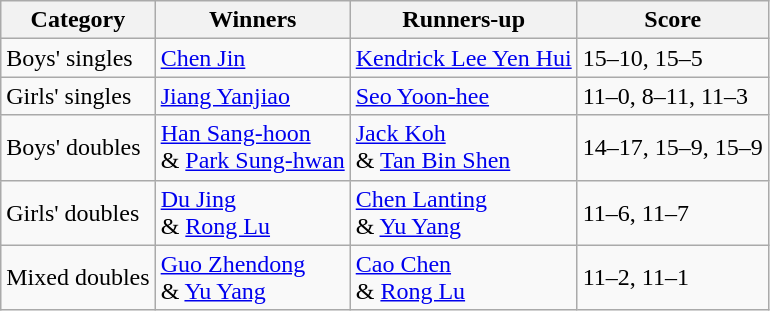<table class=wikitable>
<tr>
<th>Category</th>
<th>Winners</th>
<th>Runners-up</th>
<th>Score</th>
</tr>
<tr>
<td>Boys' singles</td>
<td> <a href='#'>Chen Jin</a></td>
<td> <a href='#'>Kendrick Lee Yen Hui</a></td>
<td>15–10, 15–5</td>
</tr>
<tr>
<td>Girls' singles</td>
<td> <a href='#'>Jiang Yanjiao</a></td>
<td> <a href='#'>Seo Yoon-hee</a></td>
<td>11–0, 8–11, 11–3</td>
</tr>
<tr>
<td>Boys' doubles</td>
<td> <a href='#'>Han Sang-hoon</a><br> & <a href='#'>Park Sung-hwan</a></td>
<td> <a href='#'>Jack Koh</a> <br> & <a href='#'>Tan Bin Shen</a></td>
<td>14–17, 15–9, 15–9</td>
</tr>
<tr>
<td>Girls' doubles</td>
<td> <a href='#'>Du Jing</a><br> & <a href='#'>Rong Lu</a></td>
<td> <a href='#'>Chen Lanting</a><br> & <a href='#'>Yu Yang</a></td>
<td>11–6, 11–7</td>
</tr>
<tr>
<td>Mixed doubles</td>
<td> <a href='#'>Guo Zhendong</a><br> & <a href='#'>Yu Yang</a></td>
<td> <a href='#'>Cao Chen</a><br> & <a href='#'>Rong Lu</a></td>
<td>11–2, 11–1</td>
</tr>
</table>
